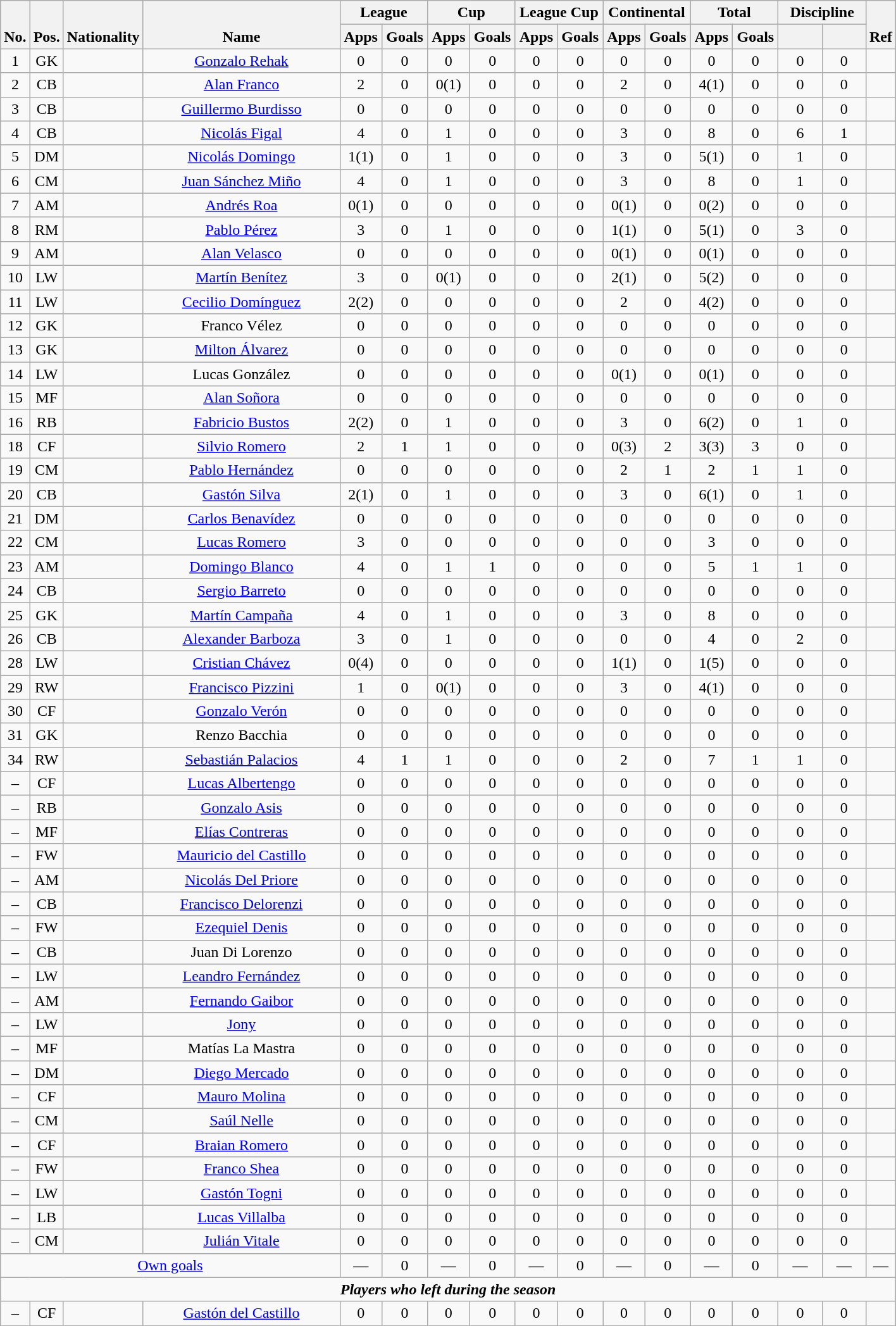<table class="wikitable" style="text-align:center">
<tr>
<th rowspan="2" valign="bottom">No.</th>
<th rowspan="2" valign="bottom">Pos.</th>
<th rowspan="2" valign="bottom">Nationality</th>
<th rowspan="2" valign="bottom" width="200">Name</th>
<th colspan="2" width="85">League</th>
<th colspan="2" width="85">Cup</th>
<th colspan="2" width="85">League Cup</th>
<th colspan="2" width="85">Continental</th>
<th colspan="2" width="85">Total</th>
<th colspan="2" width="85">Discipline</th>
<th rowspan="2" valign="bottom">Ref</th>
</tr>
<tr>
<th>Apps</th>
<th>Goals</th>
<th>Apps</th>
<th>Goals</th>
<th>Apps</th>
<th>Goals</th>
<th>Apps</th>
<th>Goals</th>
<th>Apps</th>
<th>Goals</th>
<th></th>
<th></th>
</tr>
<tr>
<td align="center">1</td>
<td align="center">GK</td>
<td align="center"></td>
<td align="center"><a href='#'>Gonzalo Rehak</a></td>
<td>0</td>
<td>0</td>
<td>0</td>
<td>0</td>
<td>0</td>
<td>0</td>
<td>0</td>
<td>0</td>
<td>0</td>
<td>0</td>
<td>0</td>
<td>0</td>
<td></td>
</tr>
<tr>
<td align="center">2</td>
<td align="center">CB</td>
<td align="center"></td>
<td align="center"><a href='#'>Alan Franco</a></td>
<td>2</td>
<td>0</td>
<td>0(1)</td>
<td>0</td>
<td>0</td>
<td>0</td>
<td>2</td>
<td>0</td>
<td>4(1)</td>
<td>0</td>
<td>0</td>
<td>0</td>
<td></td>
</tr>
<tr>
<td align="center">3</td>
<td align="center">CB</td>
<td align="center"></td>
<td align="center"><a href='#'>Guillermo Burdisso</a></td>
<td>0</td>
<td>0</td>
<td>0</td>
<td>0</td>
<td>0</td>
<td>0</td>
<td>0</td>
<td>0</td>
<td>0</td>
<td>0</td>
<td>0</td>
<td>0</td>
<td></td>
</tr>
<tr>
<td align="center">4</td>
<td align="center">CB</td>
<td align="center"></td>
<td align="center"><a href='#'>Nicolás Figal</a></td>
<td>4</td>
<td>0</td>
<td>1</td>
<td>0</td>
<td>0</td>
<td>0</td>
<td>3</td>
<td>0</td>
<td>8</td>
<td>0</td>
<td>6</td>
<td>1</td>
<td></td>
</tr>
<tr>
<td align="center">5</td>
<td align="center">DM</td>
<td align="center"></td>
<td align="center"><a href='#'>Nicolás Domingo</a></td>
<td>1(1)</td>
<td>0</td>
<td>1</td>
<td>0</td>
<td>0</td>
<td>0</td>
<td>3</td>
<td>0</td>
<td>5(1)</td>
<td>0</td>
<td>1</td>
<td>0</td>
<td></td>
</tr>
<tr>
<td align="center">6</td>
<td align="center">CM</td>
<td align="center"></td>
<td align="center"><a href='#'>Juan Sánchez Miño</a></td>
<td>4</td>
<td>0</td>
<td>1</td>
<td>0</td>
<td>0</td>
<td>0</td>
<td>3</td>
<td>0</td>
<td>8</td>
<td>0</td>
<td>1</td>
<td>0</td>
<td></td>
</tr>
<tr>
<td align="center">7</td>
<td align="center">AM</td>
<td align="center"></td>
<td align="center"><a href='#'>Andrés Roa</a></td>
<td>0(1)</td>
<td>0</td>
<td>0</td>
<td>0</td>
<td>0</td>
<td>0</td>
<td>0(1)</td>
<td>0</td>
<td>0(2)</td>
<td>0</td>
<td>0</td>
<td>0</td>
<td></td>
</tr>
<tr>
<td align="center">8</td>
<td align="center">RM</td>
<td align="center"></td>
<td align="center"><a href='#'>Pablo Pérez</a></td>
<td>3</td>
<td>0</td>
<td>1</td>
<td>0</td>
<td>0</td>
<td>0</td>
<td>1(1)</td>
<td>0</td>
<td>5(1)</td>
<td>0</td>
<td>3</td>
<td>0</td>
<td></td>
</tr>
<tr>
<td align="center">9</td>
<td align="center">AM</td>
<td align="center"></td>
<td align="center"><a href='#'>Alan Velasco</a></td>
<td>0</td>
<td>0</td>
<td>0</td>
<td>0</td>
<td>0</td>
<td>0</td>
<td>0(1)</td>
<td>0</td>
<td>0(1)</td>
<td>0</td>
<td>0</td>
<td>0</td>
<td></td>
</tr>
<tr>
<td align="center">10</td>
<td align="center">LW</td>
<td align="center"></td>
<td align="center"><a href='#'>Martín Benítez</a></td>
<td>3</td>
<td>0</td>
<td>0(1)</td>
<td>0</td>
<td>0</td>
<td>0</td>
<td>2(1)</td>
<td>0</td>
<td>5(2)</td>
<td>0</td>
<td>0</td>
<td>0</td>
<td></td>
</tr>
<tr>
<td align="center">11</td>
<td align="center">LW</td>
<td align="center"></td>
<td align="center"><a href='#'>Cecilio Domínguez</a></td>
<td>2(2)</td>
<td>0</td>
<td>0</td>
<td>0</td>
<td>0</td>
<td>0</td>
<td>2</td>
<td>0</td>
<td>4(2)</td>
<td>0</td>
<td>0</td>
<td>0</td>
<td></td>
</tr>
<tr>
<td align="center">12</td>
<td align="center">GK</td>
<td align="center"></td>
<td align="center">Franco Vélez</td>
<td>0</td>
<td>0</td>
<td>0</td>
<td>0</td>
<td>0</td>
<td>0</td>
<td>0</td>
<td>0</td>
<td>0</td>
<td>0</td>
<td>0</td>
<td>0</td>
<td></td>
</tr>
<tr>
<td align="center">13</td>
<td align="center">GK</td>
<td align="center"></td>
<td align="center"><a href='#'>Milton Álvarez</a></td>
<td>0</td>
<td>0</td>
<td>0</td>
<td>0</td>
<td>0</td>
<td>0</td>
<td>0</td>
<td>0</td>
<td>0</td>
<td>0</td>
<td>0</td>
<td>0</td>
<td></td>
</tr>
<tr>
<td align="center">14</td>
<td align="center">LW</td>
<td align="center"></td>
<td align="center">Lucas González</td>
<td>0</td>
<td>0</td>
<td>0</td>
<td>0</td>
<td>0</td>
<td>0</td>
<td>0(1)</td>
<td>0</td>
<td>0(1)</td>
<td>0</td>
<td>0</td>
<td>0</td>
<td></td>
</tr>
<tr>
<td align="center">15</td>
<td align="center">MF</td>
<td align="center"> </td>
<td align="center"><a href='#'>Alan Soñora</a></td>
<td>0</td>
<td>0</td>
<td>0</td>
<td>0</td>
<td>0</td>
<td>0</td>
<td>0</td>
<td>0</td>
<td>0</td>
<td>0</td>
<td>0</td>
<td>0</td>
<td></td>
</tr>
<tr>
<td align="center">16</td>
<td align="center">RB</td>
<td align="center"></td>
<td align="center"><a href='#'>Fabricio Bustos</a></td>
<td>2(2)</td>
<td>0</td>
<td>1</td>
<td>0</td>
<td>0</td>
<td>0</td>
<td>3</td>
<td>0</td>
<td>6(2)</td>
<td>0</td>
<td>1</td>
<td>0</td>
<td></td>
</tr>
<tr>
<td align="center">18</td>
<td align="center">CF</td>
<td align="center"></td>
<td align="center"><a href='#'>Silvio Romero</a></td>
<td>2</td>
<td>1</td>
<td>1</td>
<td>0</td>
<td>0</td>
<td>0</td>
<td>0(3)</td>
<td>2</td>
<td>3(3)</td>
<td>3</td>
<td>0</td>
<td>0</td>
<td></td>
</tr>
<tr>
<td align="center">19</td>
<td align="center">CM</td>
<td align="center"> </td>
<td align="center"><a href='#'>Pablo Hernández</a></td>
<td>0</td>
<td>0</td>
<td>0</td>
<td>0</td>
<td>0</td>
<td>0</td>
<td>2</td>
<td>1</td>
<td>2</td>
<td>1</td>
<td>1</td>
<td>0</td>
<td></td>
</tr>
<tr>
<td align="center">20</td>
<td align="center">CB</td>
<td align="center"></td>
<td align="center"><a href='#'>Gastón Silva</a></td>
<td>2(1)</td>
<td>0</td>
<td>1</td>
<td>0</td>
<td>0</td>
<td>0</td>
<td>3</td>
<td>0</td>
<td>6(1)</td>
<td>0</td>
<td>1</td>
<td>0</td>
<td></td>
</tr>
<tr>
<td align="center">21</td>
<td align="center">DM</td>
<td align="center"></td>
<td align="center"><a href='#'>Carlos Benavídez</a></td>
<td>0</td>
<td>0</td>
<td>0</td>
<td>0</td>
<td>0</td>
<td>0</td>
<td>0</td>
<td>0</td>
<td>0</td>
<td>0</td>
<td>0</td>
<td>0</td>
<td></td>
</tr>
<tr>
<td align="center">22</td>
<td align="center">CM</td>
<td align="center"></td>
<td align="center"><a href='#'>Lucas Romero</a></td>
<td>3</td>
<td>0</td>
<td>0</td>
<td>0</td>
<td>0</td>
<td>0</td>
<td>0</td>
<td>0</td>
<td>3</td>
<td>0</td>
<td>0</td>
<td>0</td>
<td></td>
</tr>
<tr>
<td align="center">23</td>
<td align="center">AM</td>
<td align="center"></td>
<td align="center"><a href='#'>Domingo Blanco</a></td>
<td>4</td>
<td>0</td>
<td>1</td>
<td>1</td>
<td>0</td>
<td>0</td>
<td>0</td>
<td>0</td>
<td>5</td>
<td>1</td>
<td>1</td>
<td>0</td>
<td></td>
</tr>
<tr>
<td align="center">24</td>
<td align="center">CB</td>
<td align="center"></td>
<td align="center"><a href='#'>Sergio Barreto</a></td>
<td>0</td>
<td>0</td>
<td>0</td>
<td>0</td>
<td>0</td>
<td>0</td>
<td>0</td>
<td>0</td>
<td>0</td>
<td>0</td>
<td>0</td>
<td>0</td>
<td></td>
</tr>
<tr>
<td align="center">25</td>
<td align="center">GK</td>
<td align="center"></td>
<td align="center"><a href='#'>Martín Campaña</a></td>
<td>4</td>
<td>0</td>
<td>1</td>
<td>0</td>
<td>0</td>
<td>0</td>
<td>3</td>
<td>0</td>
<td>8</td>
<td>0</td>
<td>0</td>
<td>0</td>
<td></td>
</tr>
<tr>
<td align="center">26</td>
<td align="center">CB</td>
<td align="center"></td>
<td align="center"><a href='#'>Alexander Barboza</a></td>
<td>3</td>
<td>0</td>
<td>1</td>
<td>0</td>
<td>0</td>
<td>0</td>
<td>0</td>
<td>0</td>
<td>4</td>
<td>0</td>
<td>2</td>
<td>0</td>
<td></td>
</tr>
<tr>
<td align="center">28</td>
<td align="center">LW</td>
<td align="center"></td>
<td align="center"><a href='#'>Cristian Chávez</a></td>
<td>0(4)</td>
<td>0</td>
<td>0</td>
<td>0</td>
<td>0</td>
<td>0</td>
<td>1(1)</td>
<td>0</td>
<td>1(5)</td>
<td>0</td>
<td>0</td>
<td>0</td>
<td></td>
</tr>
<tr>
<td align="center">29</td>
<td align="center">RW</td>
<td align="center"></td>
<td align="center"><a href='#'>Francisco Pizzini</a></td>
<td>1</td>
<td>0</td>
<td>0(1)</td>
<td>0</td>
<td>0</td>
<td>0</td>
<td>3</td>
<td>0</td>
<td>4(1)</td>
<td>0</td>
<td>0</td>
<td>0</td>
<td></td>
</tr>
<tr>
<td align="center">30</td>
<td align="center">CF</td>
<td align="center"></td>
<td align="center"><a href='#'>Gonzalo Verón</a></td>
<td>0</td>
<td>0</td>
<td>0</td>
<td>0</td>
<td>0</td>
<td>0</td>
<td>0</td>
<td>0</td>
<td>0</td>
<td>0</td>
<td>0</td>
<td>0</td>
<td></td>
</tr>
<tr>
<td align="center">31</td>
<td align="center">GK</td>
<td align="center"></td>
<td align="center">Renzo Bacchia</td>
<td>0</td>
<td>0</td>
<td>0</td>
<td>0</td>
<td>0</td>
<td>0</td>
<td>0</td>
<td>0</td>
<td>0</td>
<td>0</td>
<td>0</td>
<td>0</td>
<td></td>
</tr>
<tr>
<td align="center">34</td>
<td align="center">RW</td>
<td align="center"></td>
<td align="center"><a href='#'>Sebastián Palacios</a></td>
<td>4</td>
<td>1</td>
<td>1</td>
<td>0</td>
<td>0</td>
<td>0</td>
<td>2</td>
<td>0</td>
<td>7</td>
<td>1</td>
<td>1</td>
<td>0</td>
<td></td>
</tr>
<tr>
<td align="center">–</td>
<td align="center">CF</td>
<td align="center"></td>
<td align="center"><a href='#'>Lucas Albertengo</a></td>
<td>0</td>
<td>0</td>
<td>0</td>
<td>0</td>
<td>0</td>
<td>0</td>
<td>0</td>
<td>0</td>
<td>0</td>
<td>0</td>
<td>0</td>
<td>0</td>
<td></td>
</tr>
<tr>
<td align="center">–</td>
<td align="center">RB</td>
<td align="center"></td>
<td align="center"><a href='#'>Gonzalo Asis</a></td>
<td>0</td>
<td>0</td>
<td>0</td>
<td>0</td>
<td>0</td>
<td>0</td>
<td>0</td>
<td>0</td>
<td>0</td>
<td>0</td>
<td>0</td>
<td>0</td>
<td></td>
</tr>
<tr>
<td align="center">–</td>
<td align="center">MF</td>
<td align="center"></td>
<td align="center"><a href='#'>Elías Contreras</a></td>
<td>0</td>
<td>0</td>
<td>0</td>
<td>0</td>
<td>0</td>
<td>0</td>
<td>0</td>
<td>0</td>
<td>0</td>
<td>0</td>
<td>0</td>
<td>0</td>
<td></td>
</tr>
<tr>
<td align="center">–</td>
<td align="center">FW</td>
<td align="center"></td>
<td align="center"><a href='#'>Mauricio del Castillo</a></td>
<td>0</td>
<td>0</td>
<td>0</td>
<td>0</td>
<td>0</td>
<td>0</td>
<td>0</td>
<td>0</td>
<td>0</td>
<td>0</td>
<td>0</td>
<td>0</td>
<td></td>
</tr>
<tr>
<td align="center">–</td>
<td align="center">AM</td>
<td align="center"></td>
<td align="center"><a href='#'>Nicolás Del Priore</a></td>
<td>0</td>
<td>0</td>
<td>0</td>
<td>0</td>
<td>0</td>
<td>0</td>
<td>0</td>
<td>0</td>
<td>0</td>
<td>0</td>
<td>0</td>
<td>0</td>
<td></td>
</tr>
<tr>
<td align="center">–</td>
<td align="center">CB</td>
<td align="center"></td>
<td align="center"><a href='#'>Francisco Delorenzi</a></td>
<td>0</td>
<td>0</td>
<td>0</td>
<td>0</td>
<td>0</td>
<td>0</td>
<td>0</td>
<td>0</td>
<td>0</td>
<td>0</td>
<td>0</td>
<td>0</td>
<td></td>
</tr>
<tr>
<td align="center">–</td>
<td align="center">FW</td>
<td align="center"></td>
<td align="center"><a href='#'>Ezequiel Denis</a></td>
<td>0</td>
<td>0</td>
<td>0</td>
<td>0</td>
<td>0</td>
<td>0</td>
<td>0</td>
<td>0</td>
<td>0</td>
<td>0</td>
<td>0</td>
<td>0</td>
<td></td>
</tr>
<tr>
<td align="center">–</td>
<td align="center">CB</td>
<td align="center"></td>
<td align="center">Juan Di Lorenzo</td>
<td>0</td>
<td>0</td>
<td>0</td>
<td>0</td>
<td>0</td>
<td>0</td>
<td>0</td>
<td>0</td>
<td>0</td>
<td>0</td>
<td>0</td>
<td>0</td>
<td></td>
</tr>
<tr>
<td align="center">–</td>
<td align="center">LW</td>
<td align="center"></td>
<td align="center"><a href='#'>Leandro Fernández</a></td>
<td>0</td>
<td>0</td>
<td>0</td>
<td>0</td>
<td>0</td>
<td>0</td>
<td>0</td>
<td>0</td>
<td>0</td>
<td>0</td>
<td>0</td>
<td>0</td>
<td></td>
</tr>
<tr>
<td align="center">–</td>
<td align="center">AM</td>
<td align="center"></td>
<td align="center"><a href='#'>Fernando Gaibor</a></td>
<td>0</td>
<td>0</td>
<td>0</td>
<td>0</td>
<td>0</td>
<td>0</td>
<td>0</td>
<td>0</td>
<td>0</td>
<td>0</td>
<td>0</td>
<td>0</td>
<td></td>
</tr>
<tr>
<td align="center">–</td>
<td align="center">LW</td>
<td align="center"></td>
<td align="center"><a href='#'>Jony</a></td>
<td>0</td>
<td>0</td>
<td>0</td>
<td>0</td>
<td>0</td>
<td>0</td>
<td>0</td>
<td>0</td>
<td>0</td>
<td>0</td>
<td>0</td>
<td>0</td>
<td></td>
</tr>
<tr>
<td align="center">–</td>
<td align="center">MF</td>
<td align="center"></td>
<td align="center">Matías La Mastra</td>
<td>0</td>
<td>0</td>
<td>0</td>
<td>0</td>
<td>0</td>
<td>0</td>
<td>0</td>
<td>0</td>
<td>0</td>
<td>0</td>
<td>0</td>
<td>0</td>
<td></td>
</tr>
<tr>
<td align="center">–</td>
<td align="center">DM</td>
<td align="center"></td>
<td align="center"><a href='#'>Diego Mercado</a></td>
<td>0</td>
<td>0</td>
<td>0</td>
<td>0</td>
<td>0</td>
<td>0</td>
<td>0</td>
<td>0</td>
<td>0</td>
<td>0</td>
<td>0</td>
<td>0</td>
<td></td>
</tr>
<tr>
<td align="center">–</td>
<td align="center">CF</td>
<td align="center"></td>
<td align="center"><a href='#'>Mauro Molina</a></td>
<td>0</td>
<td>0</td>
<td>0</td>
<td>0</td>
<td>0</td>
<td>0</td>
<td>0</td>
<td>0</td>
<td>0</td>
<td>0</td>
<td>0</td>
<td>0</td>
<td></td>
</tr>
<tr>
<td align="center">–</td>
<td align="center">CM</td>
<td align="center"></td>
<td align="center"><a href='#'>Saúl Nelle</a></td>
<td>0</td>
<td>0</td>
<td>0</td>
<td>0</td>
<td>0</td>
<td>0</td>
<td>0</td>
<td>0</td>
<td>0</td>
<td>0</td>
<td>0</td>
<td>0</td>
<td></td>
</tr>
<tr>
<td align="center">–</td>
<td align="center">CF</td>
<td align="center"></td>
<td align="center"><a href='#'>Braian Romero</a></td>
<td>0</td>
<td>0</td>
<td>0</td>
<td>0</td>
<td>0</td>
<td>0</td>
<td>0</td>
<td>0</td>
<td>0</td>
<td>0</td>
<td>0</td>
<td>0</td>
<td></td>
</tr>
<tr>
<td align="center">–</td>
<td align="center">FW</td>
<td align="center"></td>
<td align="center"><a href='#'>Franco Shea</a></td>
<td>0</td>
<td>0</td>
<td>0</td>
<td>0</td>
<td>0</td>
<td>0</td>
<td>0</td>
<td>0</td>
<td>0</td>
<td>0</td>
<td>0</td>
<td>0</td>
<td></td>
</tr>
<tr>
<td align="center">–</td>
<td align="center">LW</td>
<td align="center"></td>
<td align="center"><a href='#'>Gastón Togni</a></td>
<td>0</td>
<td>0</td>
<td>0</td>
<td>0</td>
<td>0</td>
<td>0</td>
<td>0</td>
<td>0</td>
<td>0</td>
<td>0</td>
<td>0</td>
<td>0</td>
<td></td>
</tr>
<tr>
<td align="center">–</td>
<td align="center">LB</td>
<td align="center"></td>
<td align="center"><a href='#'>Lucas Villalba</a></td>
<td>0</td>
<td>0</td>
<td>0</td>
<td>0</td>
<td>0</td>
<td>0</td>
<td>0</td>
<td>0</td>
<td>0</td>
<td>0</td>
<td>0</td>
<td>0</td>
<td></td>
</tr>
<tr>
<td align="center">–</td>
<td align="center">CM</td>
<td align="center"></td>
<td align="center"><a href='#'>Julián Vitale</a></td>
<td>0</td>
<td>0</td>
<td>0</td>
<td>0</td>
<td>0</td>
<td>0</td>
<td>0</td>
<td>0</td>
<td>0</td>
<td>0</td>
<td>0</td>
<td>0</td>
<td></td>
</tr>
<tr>
<td colspan="4" align="center"><a href='#'>Own goals</a></td>
<td>—</td>
<td>0</td>
<td>—</td>
<td>0</td>
<td>—</td>
<td>0</td>
<td>—</td>
<td>0</td>
<td>—</td>
<td>0</td>
<td>—</td>
<td>—</td>
<td>—</td>
</tr>
<tr>
<td colspan="17" align="center"><strong><em>Players who left during the season</em></strong></td>
</tr>
<tr>
<td align="center">–</td>
<td align="center">CF</td>
<td align="center"></td>
<td align="center"><a href='#'>Gastón del Castillo</a></td>
<td>0</td>
<td>0</td>
<td>0</td>
<td>0</td>
<td>0</td>
<td>0</td>
<td>0</td>
<td>0</td>
<td>0</td>
<td>0</td>
<td>0</td>
<td>0</td>
<td></td>
</tr>
</table>
